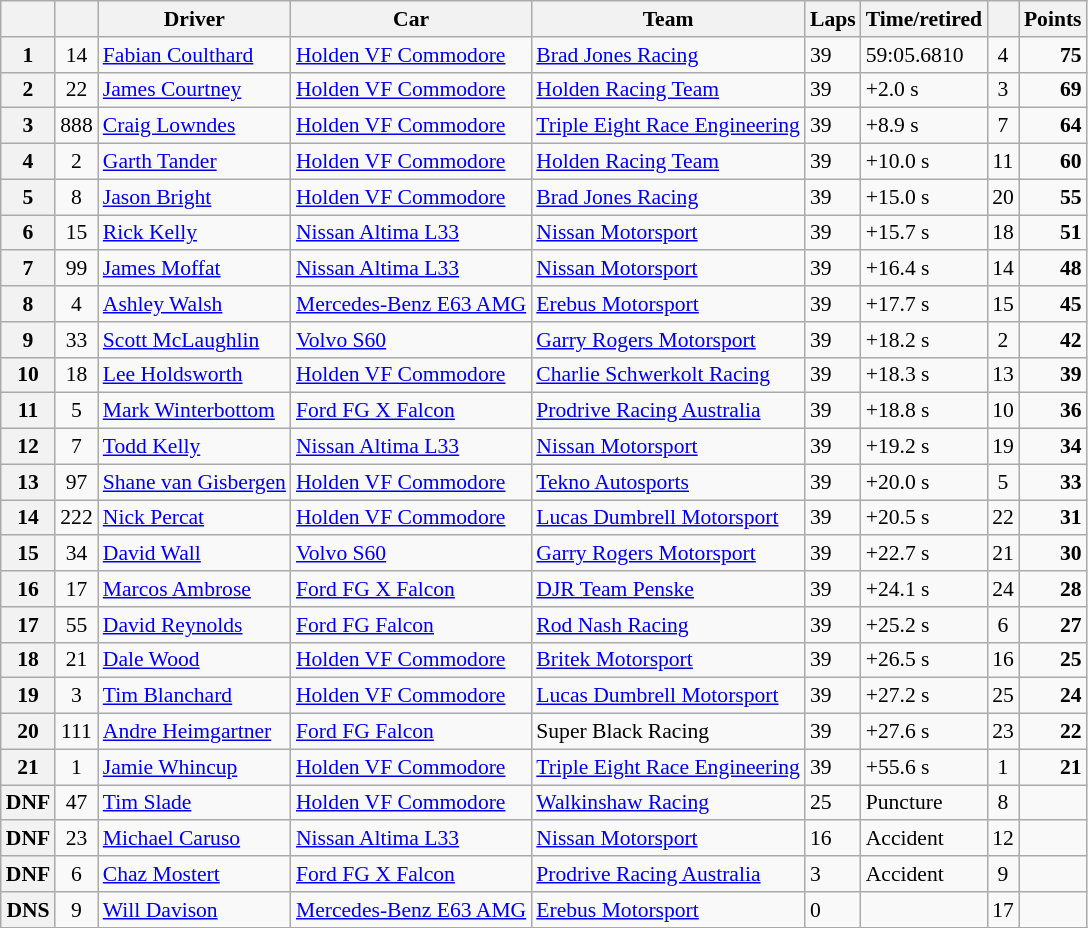<table class="wikitable" style="font-size: 90%">
<tr>
<th></th>
<th></th>
<th>Driver</th>
<th>Car</th>
<th>Team</th>
<th>Laps</th>
<th>Time/retired</th>
<th></th>
<th>Points</th>
</tr>
<tr>
<th>1</th>
<td align="center">14</td>
<td> <a href='#'>Fabian Coulthard</a></td>
<td><a href='#'>Holden VF Commodore</a></td>
<td><a href='#'>Brad Jones Racing</a></td>
<td>39</td>
<td>59:05.6810</td>
<td align="center">4</td>
<td align="right"><strong>75</strong></td>
</tr>
<tr>
<th>2</th>
<td align="center">22</td>
<td> <a href='#'>James Courtney</a></td>
<td><a href='#'>Holden VF Commodore</a></td>
<td><a href='#'>Holden Racing Team</a></td>
<td>39</td>
<td>+2.0 s</td>
<td align="center">3</td>
<td align="right"><strong>69</strong></td>
</tr>
<tr>
<th>3</th>
<td align="center">888</td>
<td> <a href='#'>Craig Lowndes</a></td>
<td><a href='#'>Holden VF Commodore</a></td>
<td><a href='#'>Triple Eight Race Engineering</a></td>
<td>39</td>
<td>+8.9 s</td>
<td align="center">7</td>
<td align="right"><strong>64</strong></td>
</tr>
<tr>
<th>4</th>
<td align="center">2</td>
<td> <a href='#'>Garth Tander</a></td>
<td><a href='#'>Holden VF Commodore</a></td>
<td><a href='#'>Holden Racing Team</a></td>
<td>39</td>
<td>+10.0 s</td>
<td align="center">11</td>
<td align="right"><strong>60</strong></td>
</tr>
<tr>
<th>5</th>
<td align="center">8</td>
<td> <a href='#'>Jason Bright</a></td>
<td><a href='#'>Holden VF Commodore</a></td>
<td><a href='#'>Brad Jones Racing</a></td>
<td>39</td>
<td>+15.0 s</td>
<td align="center">20</td>
<td align="right"><strong>55</strong></td>
</tr>
<tr>
<th>6</th>
<td align="center">15</td>
<td> <a href='#'>Rick Kelly</a></td>
<td><a href='#'>Nissan Altima L33</a></td>
<td><a href='#'>Nissan Motorsport</a></td>
<td>39</td>
<td>+15.7 s</td>
<td align="center">18</td>
<td align="right"><strong>51</strong></td>
</tr>
<tr>
<th>7</th>
<td align="center">99</td>
<td> <a href='#'>James Moffat</a></td>
<td><a href='#'>Nissan Altima L33</a></td>
<td><a href='#'>Nissan Motorsport</a></td>
<td>39</td>
<td>+16.4 s</td>
<td align="center">14</td>
<td align="right"><strong>48</strong></td>
</tr>
<tr>
<th>8</th>
<td align="center">4</td>
<td> <a href='#'>Ashley Walsh</a></td>
<td><a href='#'>Mercedes-Benz E63 AMG</a></td>
<td><a href='#'>Erebus Motorsport</a></td>
<td>39</td>
<td>+17.7 s</td>
<td align="center">15</td>
<td align="right"><strong>45</strong></td>
</tr>
<tr>
<th>9</th>
<td align="center">33</td>
<td> <a href='#'>Scott McLaughlin</a></td>
<td><a href='#'>Volvo S60</a></td>
<td><a href='#'>Garry Rogers Motorsport</a></td>
<td>39</td>
<td>+18.2 s</td>
<td align="center">2</td>
<td align="right"><strong>42</strong></td>
</tr>
<tr>
<th>10</th>
<td align="center">18</td>
<td> <a href='#'>Lee Holdsworth</a></td>
<td><a href='#'>Holden VF Commodore</a></td>
<td><a href='#'>Charlie Schwerkolt Racing</a></td>
<td>39</td>
<td>+18.3 s</td>
<td align="center">13</td>
<td align="right"><strong>39</strong></td>
</tr>
<tr>
<th>11</th>
<td align="center">5</td>
<td> <a href='#'>Mark Winterbottom</a></td>
<td><a href='#'>Ford FG X Falcon</a></td>
<td><a href='#'>Prodrive Racing Australia</a></td>
<td>39</td>
<td>+18.8 s</td>
<td align="center">10</td>
<td align="right"><strong>36</strong></td>
</tr>
<tr>
<th>12</th>
<td align="center">7</td>
<td> <a href='#'>Todd Kelly</a></td>
<td><a href='#'>Nissan Altima L33</a></td>
<td><a href='#'>Nissan Motorsport</a></td>
<td>39</td>
<td>+19.2 s</td>
<td align="center">19</td>
<td align="right"><strong>34</strong></td>
</tr>
<tr>
<th>13</th>
<td align="center">97</td>
<td> <a href='#'>Shane van Gisbergen</a></td>
<td><a href='#'>Holden VF Commodore</a></td>
<td><a href='#'>Tekno Autosports</a></td>
<td>39</td>
<td>+20.0 s</td>
<td align="center">5</td>
<td align="right"><strong>33</strong></td>
</tr>
<tr>
<th>14</th>
<td align="center">222</td>
<td> <a href='#'>Nick Percat</a></td>
<td><a href='#'>Holden VF Commodore</a></td>
<td><a href='#'>Lucas Dumbrell Motorsport</a></td>
<td>39</td>
<td>+20.5 s</td>
<td align="center">22</td>
<td align="right"><strong>31</strong></td>
</tr>
<tr>
<th>15</th>
<td align="center">34</td>
<td> <a href='#'>David Wall</a></td>
<td><a href='#'>Volvo S60</a></td>
<td><a href='#'>Garry Rogers Motorsport</a></td>
<td>39</td>
<td>+22.7 s</td>
<td align="center">21</td>
<td align="right"><strong>30</strong></td>
</tr>
<tr>
<th>16</th>
<td align="center">17</td>
<td> <a href='#'>Marcos Ambrose</a></td>
<td><a href='#'>Ford FG X Falcon</a></td>
<td><a href='#'>DJR Team Penske</a></td>
<td>39</td>
<td>+24.1 s</td>
<td align="center">24</td>
<td align="right"><strong>28</strong></td>
</tr>
<tr>
<th>17</th>
<td align="center">55</td>
<td> <a href='#'>David Reynolds</a></td>
<td><a href='#'>Ford FG Falcon</a></td>
<td><a href='#'>Rod Nash Racing</a></td>
<td>39</td>
<td>+25.2 s</td>
<td align="center">6</td>
<td align="right"><strong>27</strong></td>
</tr>
<tr>
<th>18</th>
<td align="center">21</td>
<td> <a href='#'>Dale Wood</a></td>
<td><a href='#'>Holden VF Commodore</a></td>
<td><a href='#'>Britek Motorsport</a></td>
<td>39</td>
<td>+26.5 s</td>
<td align="center">16</td>
<td align="right"><strong>25</strong></td>
</tr>
<tr>
<th>19</th>
<td align="center">3</td>
<td> <a href='#'>Tim Blanchard</a></td>
<td><a href='#'>Holden VF Commodore</a></td>
<td><a href='#'>Lucas Dumbrell Motorsport</a></td>
<td>39</td>
<td>+27.2 s</td>
<td align="center">25</td>
<td align="right"><strong>24</strong></td>
</tr>
<tr>
<th>20</th>
<td align="center">111</td>
<td> <a href='#'>Andre Heimgartner</a></td>
<td><a href='#'>Ford FG Falcon</a></td>
<td>Super Black Racing</td>
<td>39</td>
<td>+27.6 s</td>
<td align="center">23</td>
<td align="right"><strong>22</strong></td>
</tr>
<tr>
<th>21</th>
<td align="center">1</td>
<td> <a href='#'>Jamie Whincup</a></td>
<td><a href='#'>Holden VF Commodore</a></td>
<td><a href='#'>Triple Eight Race Engineering</a></td>
<td>39</td>
<td>+55.6 s</td>
<td align="center">1</td>
<td align="right"><strong>21</strong></td>
</tr>
<tr>
<th>DNF</th>
<td align="center">47</td>
<td> <a href='#'>Tim Slade</a></td>
<td><a href='#'>Holden VF Commodore</a></td>
<td><a href='#'>Walkinshaw Racing</a></td>
<td>25</td>
<td>Puncture</td>
<td align="center">8</td>
<td></td>
</tr>
<tr>
<th>DNF</th>
<td align="center">23</td>
<td> <a href='#'>Michael Caruso</a></td>
<td><a href='#'>Nissan Altima L33</a></td>
<td><a href='#'>Nissan Motorsport</a></td>
<td>16</td>
<td>Accident</td>
<td align="center">12</td>
<td></td>
</tr>
<tr>
<th>DNF</th>
<td align="center">6</td>
<td> <a href='#'>Chaz Mostert</a></td>
<td><a href='#'>Ford FG X Falcon</a></td>
<td><a href='#'>Prodrive Racing Australia</a></td>
<td>3</td>
<td>Accident</td>
<td align="center">9</td>
<td></td>
</tr>
<tr>
<th>DNS</th>
<td align="center">9</td>
<td> <a href='#'>Will Davison</a></td>
<td><a href='#'>Mercedes-Benz E63 AMG</a></td>
<td><a href='#'>Erebus Motorsport</a></td>
<td>0</td>
<td></td>
<td align="center">17</td>
<td></td>
</tr>
<tr>
</tr>
</table>
